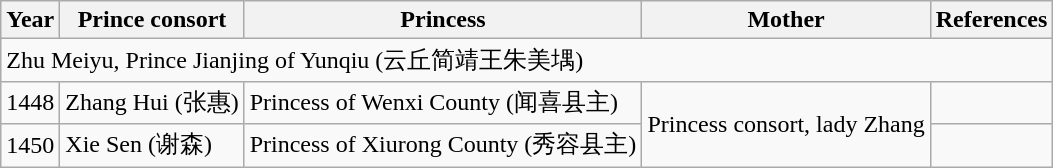<table class="wikitable">
<tr>
<th>Year</th>
<th>Prince consort</th>
<th>Princess</th>
<th>Mother</th>
<th>References</th>
</tr>
<tr>
<td colspan="5">Zhu Meiyu, Prince Jianjing of Yunqiu (云丘简靖王朱美堣)</td>
</tr>
<tr>
<td>1448</td>
<td>Zhang Hui (张惠)</td>
<td>Princess of Wenxi County (闻喜县主)</td>
<td rowspan="2">Princess consort, lady Zhang</td>
<td></td>
</tr>
<tr>
<td>1450</td>
<td>Xie Sen (谢森)</td>
<td>Princess of Xiurong County (秀容县主)</td>
<td></td>
</tr>
</table>
